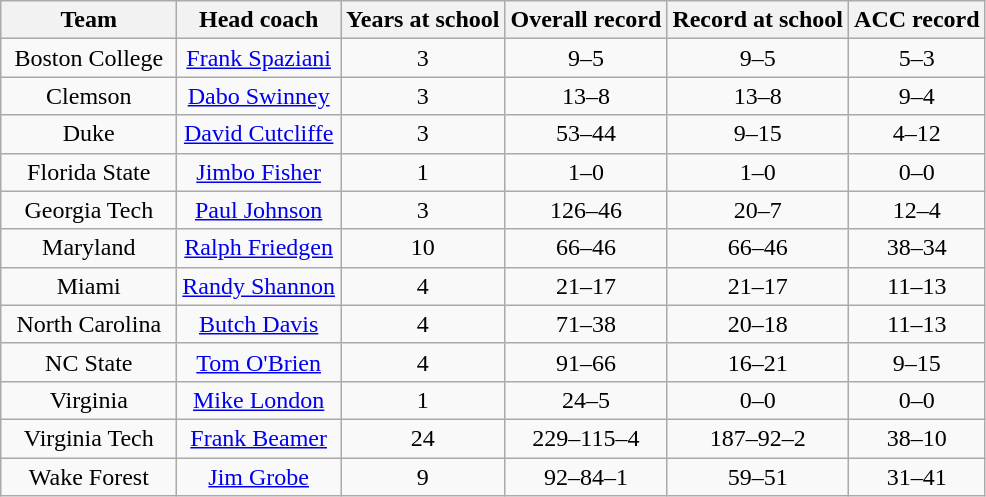<table class="wikitable sortable" style="text-align: center;">
<tr>
<th width="110">Team</th>
<th>Head coach</th>
<th>Years at school</th>
<th>Overall record</th>
<th>Record at school</th>
<th>ACC record</th>
</tr>
<tr>
<td>Boston College</td>
<td><a href='#'>Frank Spaziani</a></td>
<td>3</td>
<td>9–5</td>
<td>9–5</td>
<td>5–3</td>
</tr>
<tr>
<td>Clemson</td>
<td><a href='#'>Dabo Swinney</a></td>
<td>3</td>
<td>13–8</td>
<td>13–8</td>
<td>9–4</td>
</tr>
<tr>
<td>Duke</td>
<td><a href='#'>David Cutcliffe</a></td>
<td>3</td>
<td>53–44</td>
<td>9–15</td>
<td>4–12</td>
</tr>
<tr>
<td>Florida State</td>
<td><a href='#'>Jimbo Fisher</a></td>
<td>1</td>
<td>1–0</td>
<td>1–0</td>
<td>0–0</td>
</tr>
<tr>
<td>Georgia Tech</td>
<td><a href='#'>Paul Johnson</a></td>
<td>3</td>
<td>126–46</td>
<td>20–7</td>
<td>12–4</td>
</tr>
<tr>
<td>Maryland</td>
<td><a href='#'>Ralph Friedgen</a></td>
<td>10</td>
<td>66–46</td>
<td>66–46</td>
<td>38–34</td>
</tr>
<tr>
<td>Miami</td>
<td><a href='#'>Randy Shannon</a></td>
<td>4</td>
<td>21–17</td>
<td>21–17</td>
<td>11–13</td>
</tr>
<tr>
<td>North Carolina</td>
<td><a href='#'>Butch Davis</a></td>
<td>4</td>
<td>71–38</td>
<td>20–18</td>
<td>11–13</td>
</tr>
<tr>
<td>NC State</td>
<td><a href='#'>Tom O'Brien</a></td>
<td>4</td>
<td>91–66</td>
<td>16–21</td>
<td>9–15</td>
</tr>
<tr>
<td>Virginia</td>
<td><a href='#'>Mike London</a></td>
<td>1</td>
<td>24–5</td>
<td>0–0</td>
<td>0–0</td>
</tr>
<tr>
<td>Virginia Tech</td>
<td><a href='#'>Frank Beamer</a></td>
<td>24</td>
<td>229–115–4</td>
<td>187–92–2</td>
<td>38–10</td>
</tr>
<tr>
<td>Wake Forest</td>
<td><a href='#'>Jim Grobe</a></td>
<td>9</td>
<td>92–84–1</td>
<td>59–51</td>
<td>31–41</td>
</tr>
</table>
